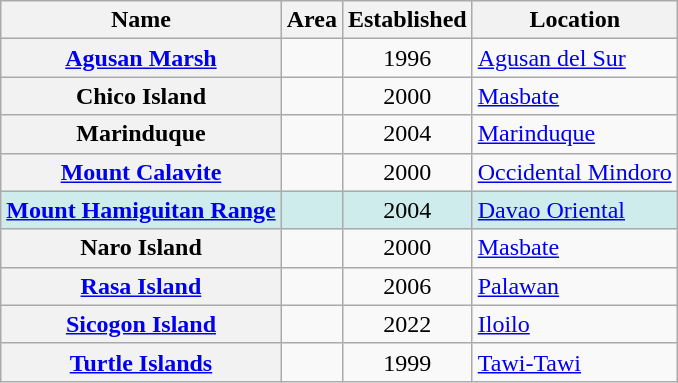<table class="wikitable sortable plainrowheaders toptextcells" style="text-align:center;">
<tr>
<th scope="col">Name</th>
<th scope="col">Area</th>
<th scope="col">Established</th>
<th scope="col">Location</th>
</tr>
<tr>
<th scope="row"><a href='#'>Agusan Marsh</a></th>
<td style="text-align:right;"></td>
<td>1996</td>
<td style="text-align:left;"><a href='#'>Agusan del Sur</a></td>
</tr>
<tr>
<th scope="row">Chico Island</th>
<td style="text-align:right;"></td>
<td>2000</td>
<td style="text-align:left;"><a href='#'>Masbate</a></td>
</tr>
<tr>
<th scope="row">Marinduque</th>
<td style="text-align:right;"></td>
<td>2004</td>
<td style="text-align:left;"><a href='#'>Marinduque</a></td>
</tr>
<tr>
<th scope="row"><a href='#'>Mount Calavite</a></th>
<td style="text-align:right;"></td>
<td>2000</td>
<td style="text-align:left;"><a href='#'>Occidental Mindoro</a></td>
</tr>
<tr style="vertical-align:top;background-color:#CFECEC;">
<th scope="row" style="background-color:initial;"><a href='#'>Mount Hamiguitan Range</a></th>
<td style="text-align:right;"></td>
<td>2004</td>
<td style="text-align:left;"><a href='#'>Davao Oriental</a></td>
</tr>
<tr>
<th scope="row">Naro Island</th>
<td style="text-align:right;"></td>
<td>2000</td>
<td style="text-align:left;"><a href='#'>Masbate</a></td>
</tr>
<tr>
<th scope="row"><a href='#'>Rasa Island</a></th>
<td style="text-align:right;"></td>
<td>2006</td>
<td style="text-align:left;"><a href='#'>Palawan</a></td>
</tr>
<tr>
<th scope="row"><a href='#'>Sicogon Island</a></th>
<td style="text-align:right;"></td>
<td>2022</td>
<td style="text-align:left;"><a href='#'>Iloilo</a></td>
</tr>
<tr>
<th scope="row"><a href='#'>Turtle Islands</a></th>
<td style="text-align:right;"></td>
<td>1999</td>
<td style="text-align:left;"><a href='#'>Tawi-Tawi</a></td>
</tr>
</table>
